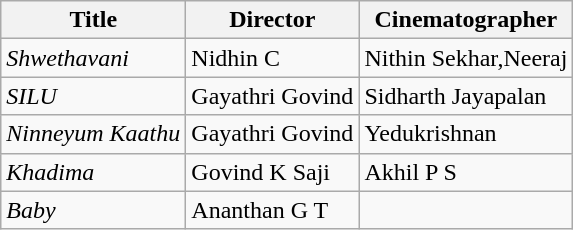<table class="wikitable sortable">
<tr>
<th>Title</th>
<th>Director</th>
<th>Cinematographer</th>
</tr>
<tr>
<td><em>Shwethavani</em></td>
<td>Nidhin C</td>
<td>Nithin Sekhar,Neeraj</td>
</tr>
<tr>
<td><em>SILU</em></td>
<td>Gayathri Govind</td>
<td>Sidharth Jayapalan</td>
</tr>
<tr>
<td><em>Ninneyum Kaathu</em></td>
<td>Gayathri Govind</td>
<td>Yedukrishnan</td>
</tr>
<tr>
<td><em>Khadima</em></td>
<td>Govind K Saji</td>
<td>Akhil P S</td>
</tr>
<tr>
<td><em>Baby</em></td>
<td>Ananthan G T</td>
<td></td>
</tr>
</table>
